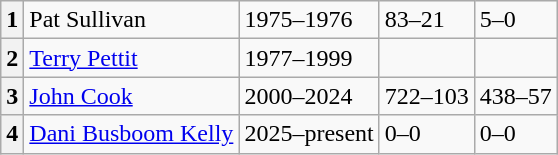<table class=wikitable>
<tr>
<th>1</th>
<td>Pat Sullivan</td>
<td>1975–1976</td>
<td>83–21 </td>
<td>5–0 </td>
</tr>
<tr>
<th>2</th>
<td><a href='#'>Terry Pettit</a></td>
<td>1977–1999</td>
<td> </td>
<td> </td>
</tr>
<tr>
<th>3</th>
<td><a href='#'>John Cook</a></td>
<td>2000–2024</td>
<td>722–103 </td>
<td>438–57 </td>
</tr>
<tr>
<th>4</th>
<td><a href='#'>Dani Busboom Kelly</a></td>
<td>2025–present</td>
<td>0–0 </td>
<td>0–0 </td>
</tr>
</table>
